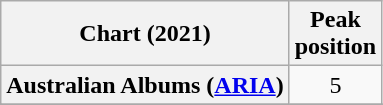<table class="wikitable sortable plainrowheaders">
<tr>
<th>Chart (2021)</th>
<th>Peak<br>position</th>
</tr>
<tr>
<th scope="row">Australian Albums (<a href='#'>ARIA</a>)</th>
<td align="center">5</td>
</tr>
<tr>
</tr>
<tr>
</tr>
<tr>
</tr>
<tr>
</tr>
</table>
